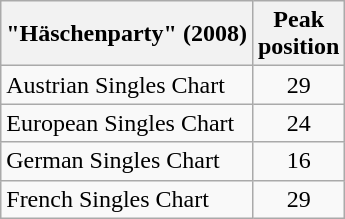<table class="wikitable sortable">
<tr>
<th>"Häschenparty" (2008)</th>
<th>Peak<br>position</th>
</tr>
<tr>
<td>Austrian Singles Chart</td>
<td style="text-align:center;">29</td>
</tr>
<tr>
<td>European Singles Chart</td>
<td style="text-align:center;">24</td>
</tr>
<tr>
<td>German Singles Chart</td>
<td style="text-align:center;">16</td>
</tr>
<tr>
<td>French Singles Chart</td>
<td style="text-align:center;">29</td>
</tr>
</table>
